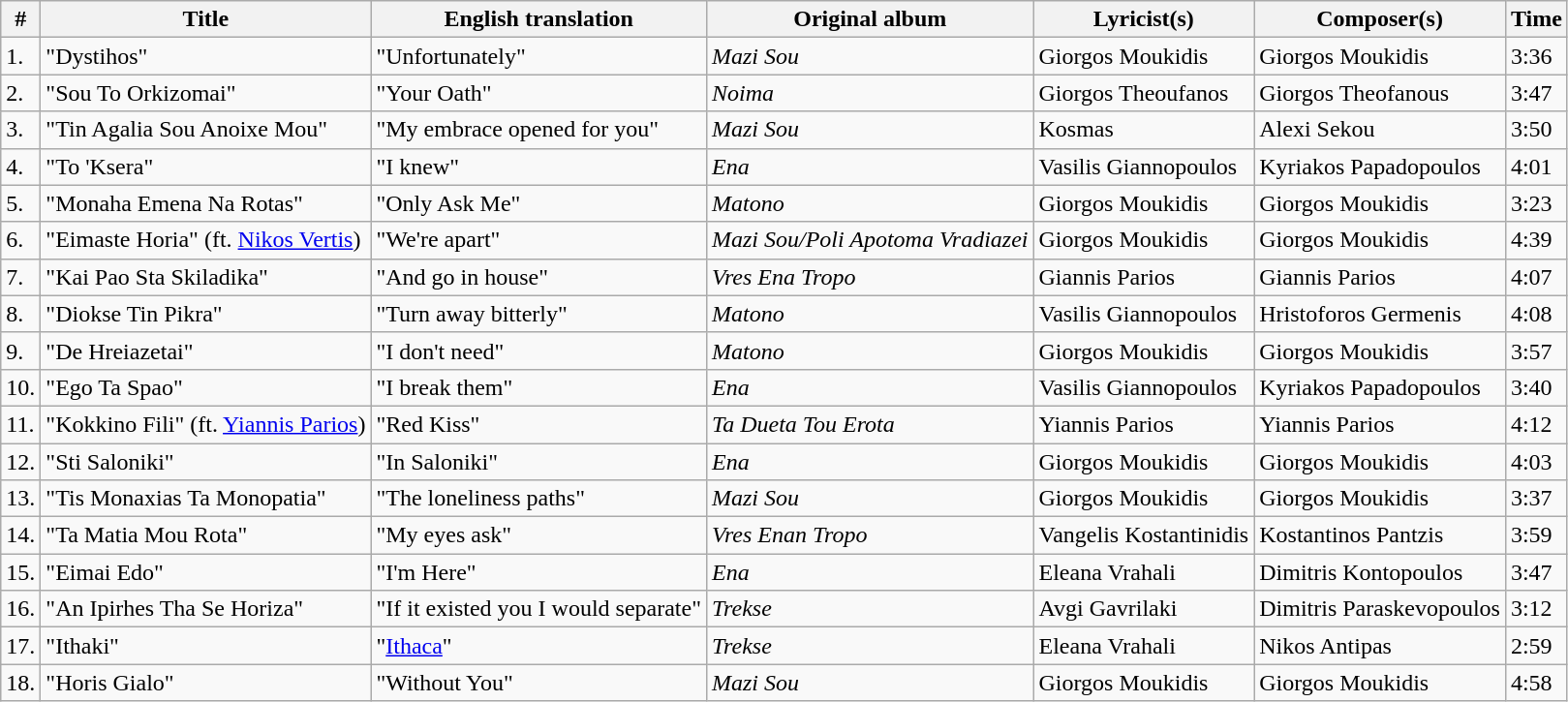<table class="wikitable">
<tr>
<th>#</th>
<th>Title</th>
<th>English translation</th>
<th>Original album</th>
<th>Lyricist(s)</th>
<th>Composer(s)</th>
<th>Time</th>
</tr>
<tr>
<td>1.</td>
<td>"Dystihos"</td>
<td>"Unfortunately"</td>
<td><em>Mazi Sou</em></td>
<td>Giorgos Moukidis</td>
<td>Giorgos Moukidis</td>
<td>3:36</td>
</tr>
<tr>
<td>2.</td>
<td>"Sou To Orkizomai"</td>
<td>"Your Oath"</td>
<td><em>Noima</em></td>
<td>Giorgos Theoufanos</td>
<td>Giorgos Theofanous</td>
<td>3:47</td>
</tr>
<tr>
<td>3.</td>
<td>"Tin Agalia Sou Anoixe Mou"</td>
<td>"My embrace opened for you"</td>
<td><em>Mazi Sou</em></td>
<td>Kosmas</td>
<td>Alexi Sekou</td>
<td>3:50</td>
</tr>
<tr>
<td>4.</td>
<td>"To 'Ksera"</td>
<td>"I knew"</td>
<td><em>Ena</em></td>
<td>Vasilis Giannopoulos</td>
<td>Kyriakos Papadopoulos</td>
<td>4:01</td>
</tr>
<tr>
<td>5.</td>
<td>"Monaha Emena Na Rotas"</td>
<td>"Only Ask Me"</td>
<td><em>Matono</em></td>
<td>Giorgos Moukidis</td>
<td>Giorgos Moukidis</td>
<td>3:23</td>
</tr>
<tr>
<td>6.</td>
<td>"Eimaste Horia" (ft. <a href='#'>Nikos Vertis</a>)</td>
<td>"We're apart"</td>
<td><em>Mazi Sou/Poli Apotoma Vradiazei</em></td>
<td>Giorgos Moukidis</td>
<td>Giorgos Moukidis</td>
<td>4:39</td>
</tr>
<tr>
<td>7.</td>
<td>"Kai Pao Sta Skiladika"</td>
<td>"And go in house"</td>
<td><em>Vres Ena Tropo</em></td>
<td>Giannis Parios</td>
<td>Giannis Parios</td>
<td>4:07</td>
</tr>
<tr>
<td>8.</td>
<td>"Diokse Tin Pikra"</td>
<td>"Turn away bitterly"</td>
<td><em>Matono</em></td>
<td>Vasilis Giannopoulos</td>
<td>Hristoforos Germenis</td>
<td>4:08</td>
</tr>
<tr>
<td>9.</td>
<td>"De Hreiazetai"</td>
<td>"I don't need"</td>
<td><em>Matono</em></td>
<td>Giorgos Moukidis</td>
<td>Giorgos Moukidis</td>
<td>3:57</td>
</tr>
<tr>
<td>10.</td>
<td>"Ego Ta Spao"</td>
<td>"I break them"</td>
<td><em>Ena</em></td>
<td>Vasilis Giannopoulos</td>
<td>Kyriakos Papadopoulos</td>
<td>3:40</td>
</tr>
<tr>
<td>11.</td>
<td>"Kokkino Fili" (ft. <a href='#'>Yiannis Parios</a>)</td>
<td>"Red Kiss"</td>
<td><em>Ta Dueta Tou Erota</em></td>
<td>Yiannis Parios</td>
<td>Yiannis Parios</td>
<td>4:12</td>
</tr>
<tr>
<td>12.</td>
<td>"Sti Saloniki"</td>
<td>"In Saloniki"</td>
<td><em>Ena</em></td>
<td>Giorgos Moukidis</td>
<td>Giorgos Moukidis</td>
<td>4:03</td>
</tr>
<tr>
<td>13.</td>
<td>"Tis Monaxias Ta Monopatia"</td>
<td>"The loneliness paths"</td>
<td><em>Mazi Sou</em></td>
<td>Giorgos Moukidis</td>
<td>Giorgos Moukidis</td>
<td>3:37</td>
</tr>
<tr>
<td>14.</td>
<td>"Ta Matia Mou Rota"</td>
<td>"My eyes ask"</td>
<td><em>Vres Enan Tropo</em></td>
<td>Vangelis Kostantinidis</td>
<td>Kostantinos Pantzis</td>
<td>3:59</td>
</tr>
<tr>
<td>15.</td>
<td>"Eimai Edo"</td>
<td>"I'm Here"</td>
<td><em>Ena</em></td>
<td>Eleana Vrahali</td>
<td>Dimitris Kontopoulos</td>
<td>3:47</td>
</tr>
<tr>
<td>16.</td>
<td>"An Ipirhes Tha Se Horiza"</td>
<td>"If it existed you I would separate"</td>
<td><em>Trekse</em></td>
<td>Avgi Gavrilaki</td>
<td>Dimitris Paraskevopoulos</td>
<td>3:12</td>
</tr>
<tr>
<td>17.</td>
<td>"Ithaki"</td>
<td>"<a href='#'>Ithaca</a>"</td>
<td><em>Trekse</em></td>
<td>Eleana Vrahali</td>
<td>Nikos Antipas</td>
<td>2:59</td>
</tr>
<tr>
<td>18.</td>
<td>"Horis Gialo"</td>
<td>"Without You"</td>
<td><em>Mazi Sou</em></td>
<td>Giorgos Moukidis</td>
<td>Giorgos Moukidis</td>
<td>4:58</td>
</tr>
</table>
